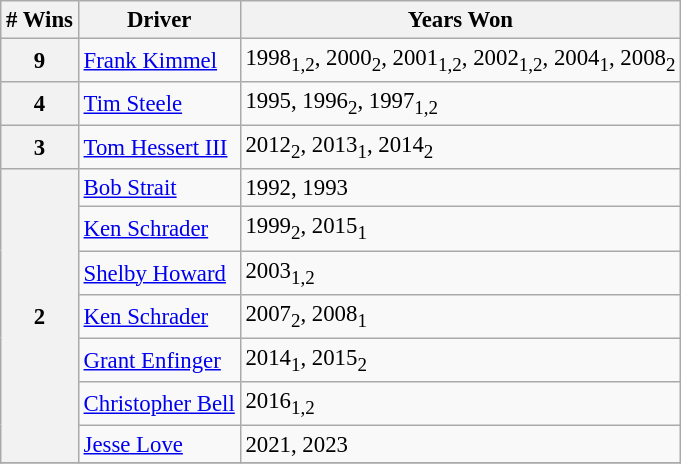<table class="wikitable" style="font-size: 95%;">
<tr>
<th># Wins</th>
<th>Driver</th>
<th>Years Won</th>
</tr>
<tr>
<th>9</th>
<td><a href='#'>Frank Kimmel</a></td>
<td>1998<sub>1,2</sub>, 2000<sub>2</sub>, 2001<sub>1,2</sub>, 2002<sub>1,2</sub>, 2004<sub>1</sub>, 2008<sub>2</sub></td>
</tr>
<tr>
<th>4</th>
<td><a href='#'>Tim Steele</a></td>
<td>1995, 1996<sub>2</sub>, 1997<sub>1,2</sub></td>
</tr>
<tr>
<th>3</th>
<td><a href='#'>Tom Hessert III</a></td>
<td>2012<sub>2</sub>, 2013<sub>1</sub>, 2014<sub>2</sub></td>
</tr>
<tr>
<th rowspan="7">2</th>
<td><a href='#'>Bob Strait</a></td>
<td>1992, 1993</td>
</tr>
<tr>
<td><a href='#'>Ken Schrader</a></td>
<td>1999<sub>2</sub>, 2015<sub>1</sub></td>
</tr>
<tr>
<td><a href='#'>Shelby Howard</a></td>
<td>2003<sub>1,2</sub></td>
</tr>
<tr>
<td><a href='#'>Ken Schrader</a></td>
<td>2007<sub>2</sub>, 2008<sub>1</sub></td>
</tr>
<tr>
<td><a href='#'>Grant Enfinger</a></td>
<td>2014<sub>1</sub>, 2015<sub>2</sub></td>
</tr>
<tr>
<td><a href='#'>Christopher Bell</a></td>
<td>2016<sub>1,2</sub></td>
</tr>
<tr>
<td><a href='#'>Jesse Love</a></td>
<td>2021, 2023</td>
</tr>
<tr>
</tr>
</table>
